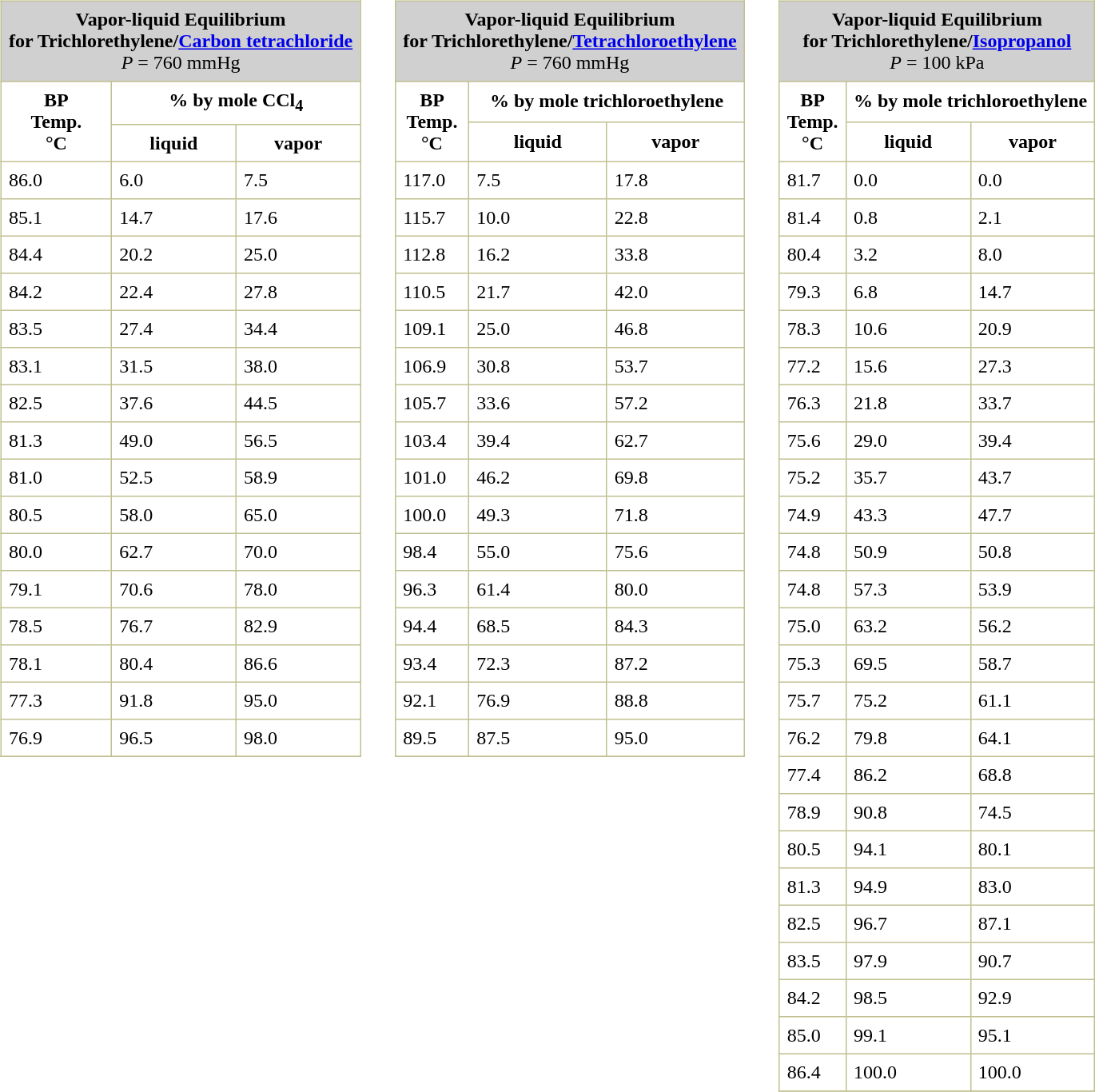<table>
<tr valign="top">
<td><br><table border="1" cellspacing="0" cellpadding="6" style="margin: 0 0 0 0.5em; background: white; border-collapse: collapse; border-color: #C0C090;">
<tr>
<td bgcolor="#D0D0D0" align="center" colspan="3"><strong>Vapor-liquid Equilibrium<br>for Trichlorethylene/<a href='#'>Carbon tetrachloride</a></strong><br><em>P</em> = 760 mmHg</td>
</tr>
<tr>
<th rowspan="2">BP<br>Temp.<br>°C</th>
<th colspan="2">% by mole CCl<sub>4</sub></th>
</tr>
<tr>
<th>liquid</th>
<th>vapor</th>
</tr>
<tr>
<td>86.0</td>
<td>6.0</td>
<td>7.5</td>
</tr>
<tr>
<td>85.1</td>
<td>14.7</td>
<td>17.6</td>
</tr>
<tr>
<td>84.4</td>
<td>20.2</td>
<td>25.0</td>
</tr>
<tr>
<td>84.2</td>
<td>22.4</td>
<td>27.8</td>
</tr>
<tr>
<td>83.5</td>
<td>27.4</td>
<td>34.4</td>
</tr>
<tr>
<td>83.1</td>
<td>31.5</td>
<td>38.0</td>
</tr>
<tr>
<td>82.5</td>
<td>37.6</td>
<td>44.5</td>
</tr>
<tr>
<td>81.3</td>
<td>49.0</td>
<td>56.5</td>
</tr>
<tr>
<td>81.0</td>
<td>52.5</td>
<td>58.9</td>
</tr>
<tr>
<td>80.5</td>
<td>58.0</td>
<td>65.0</td>
</tr>
<tr>
<td>80.0</td>
<td>62.7</td>
<td>70.0</td>
</tr>
<tr>
<td>79.1</td>
<td>70.6</td>
<td>78.0</td>
</tr>
<tr>
<td>78.5</td>
<td>76.7</td>
<td>82.9</td>
</tr>
<tr>
<td>78.1</td>
<td>80.4</td>
<td>86.6</td>
</tr>
<tr>
<td>77.3</td>
<td>91.8</td>
<td>95.0</td>
</tr>
<tr>
<td>76.9</td>
<td>96.5</td>
<td>98.0</td>
</tr>
<tr>
</tr>
</table>
</td>
<td>   </td>
<td><br><table border="1" cellspacing="0" cellpadding="6" style="margin: 0 0 0 0.5em; background: white; border-collapse: collapse; border-color: #C0C090;">
<tr>
<td bgcolor="#D0D0D0" align="center" colspan="3"><strong>Vapor-liquid Equilibrium<br>for Trichlorethylene/<a href='#'>Tetrachloroethylene</a></strong><br><em>P</em> = 760 mmHg</td>
</tr>
<tr>
<th rowspan="2">BP<br>Temp.<br>°C</th>
<th colspan="2">% by mole trichloroethylene</th>
</tr>
<tr>
<th>liquid</th>
<th>vapor</th>
</tr>
<tr>
<td>117.0</td>
<td>7.5</td>
<td>17.8</td>
</tr>
<tr>
<td>115.7</td>
<td>10.0</td>
<td>22.8</td>
</tr>
<tr>
<td>112.8</td>
<td>16.2</td>
<td>33.8</td>
</tr>
<tr>
<td>110.5</td>
<td>21.7</td>
<td>42.0</td>
</tr>
<tr>
<td>109.1</td>
<td>25.0</td>
<td>46.8</td>
</tr>
<tr>
<td>106.9</td>
<td>30.8</td>
<td>53.7</td>
</tr>
<tr>
<td>105.7</td>
<td>33.6</td>
<td>57.2</td>
</tr>
<tr>
<td>103.4</td>
<td>39.4</td>
<td>62.7</td>
</tr>
<tr>
<td>101.0</td>
<td>46.2</td>
<td>69.8</td>
</tr>
<tr>
<td>100.0</td>
<td>49.3</td>
<td>71.8</td>
</tr>
<tr>
<td>98.4</td>
<td>55.0</td>
<td>75.6</td>
</tr>
<tr>
<td>96.3</td>
<td>61.4</td>
<td>80.0</td>
</tr>
<tr>
<td>94.4</td>
<td>68.5</td>
<td>84.3</td>
</tr>
<tr>
<td>93.4</td>
<td>72.3</td>
<td>87.2</td>
</tr>
<tr>
<td>92.1</td>
<td>76.9</td>
<td>88.8</td>
</tr>
<tr>
<td>89.5</td>
<td>87.5</td>
<td>95.0</td>
</tr>
<tr>
</tr>
</table>
</td>
<td>   </td>
<td><br><table border="1" cellspacing="0" cellpadding="6" style="margin: 0 0 0 0.5em; background: white; border-collapse: collapse; border-color: #C0C090;">
<tr>
<td bgcolor="#D0D0D0" align="center" colspan="3"><strong>Vapor-liquid Equilibrium<br>for Trichlorethylene/<a href='#'>Isopropanol</a></strong><br><em>P</em> = 100 kPa</td>
</tr>
<tr>
<th rowspan="2">BP<br>Temp.<br>°C</th>
<th colspan="2">% by mole trichloroethylene</th>
</tr>
<tr>
<th>liquid</th>
<th>vapor</th>
</tr>
<tr>
<td>81.7</td>
<td>0.0</td>
<td>0.0</td>
</tr>
<tr>
<td>81.4</td>
<td>0.8</td>
<td>2.1</td>
</tr>
<tr>
<td>80.4</td>
<td>3.2</td>
<td>8.0</td>
</tr>
<tr>
<td>79.3</td>
<td>6.8</td>
<td>14.7</td>
</tr>
<tr>
<td>78.3</td>
<td>10.6</td>
<td>20.9</td>
</tr>
<tr>
<td>77.2</td>
<td>15.6</td>
<td>27.3</td>
</tr>
<tr>
<td>76.3</td>
<td>21.8</td>
<td>33.7</td>
</tr>
<tr>
<td>75.6</td>
<td>29.0</td>
<td>39.4</td>
</tr>
<tr>
<td>75.2</td>
<td>35.7</td>
<td>43.7</td>
</tr>
<tr>
<td>74.9</td>
<td>43.3</td>
<td>47.7</td>
</tr>
<tr>
<td>74.8</td>
<td>50.9</td>
<td>50.8</td>
</tr>
<tr>
<td>74.8</td>
<td>57.3</td>
<td>53.9</td>
</tr>
<tr>
<td>75.0</td>
<td>63.2</td>
<td>56.2</td>
</tr>
<tr>
<td>75.3</td>
<td>69.5</td>
<td>58.7</td>
</tr>
<tr>
<td>75.7</td>
<td>75.2</td>
<td>61.1</td>
</tr>
<tr>
<td>76.2</td>
<td>79.8</td>
<td>64.1</td>
</tr>
<tr>
<td>77.4</td>
<td>86.2</td>
<td>68.8</td>
</tr>
<tr>
<td>78.9</td>
<td>90.8</td>
<td>74.5</td>
</tr>
<tr>
<td>80.5</td>
<td>94.1</td>
<td>80.1</td>
</tr>
<tr>
<td>81.3</td>
<td>94.9</td>
<td>83.0</td>
</tr>
<tr>
<td>82.5</td>
<td>96.7</td>
<td>87.1</td>
</tr>
<tr>
<td>83.5</td>
<td>97.9</td>
<td>90.7</td>
</tr>
<tr>
<td>84.2</td>
<td>98.5</td>
<td>92.9</td>
</tr>
<tr>
<td>85.0</td>
<td>99.1</td>
<td>95.1</td>
</tr>
<tr>
<td>86.4</td>
<td>100.0</td>
<td>100.0</td>
</tr>
<tr>
</tr>
</table>
</td>
</tr>
</table>
